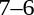<table style="text-align:center">
<tr>
<th width=200></th>
<th width=100></th>
<th width=200></th>
</tr>
<tr>
<td align=right><strong></strong></td>
<td>7–6</td>
<td align=left></td>
</tr>
</table>
